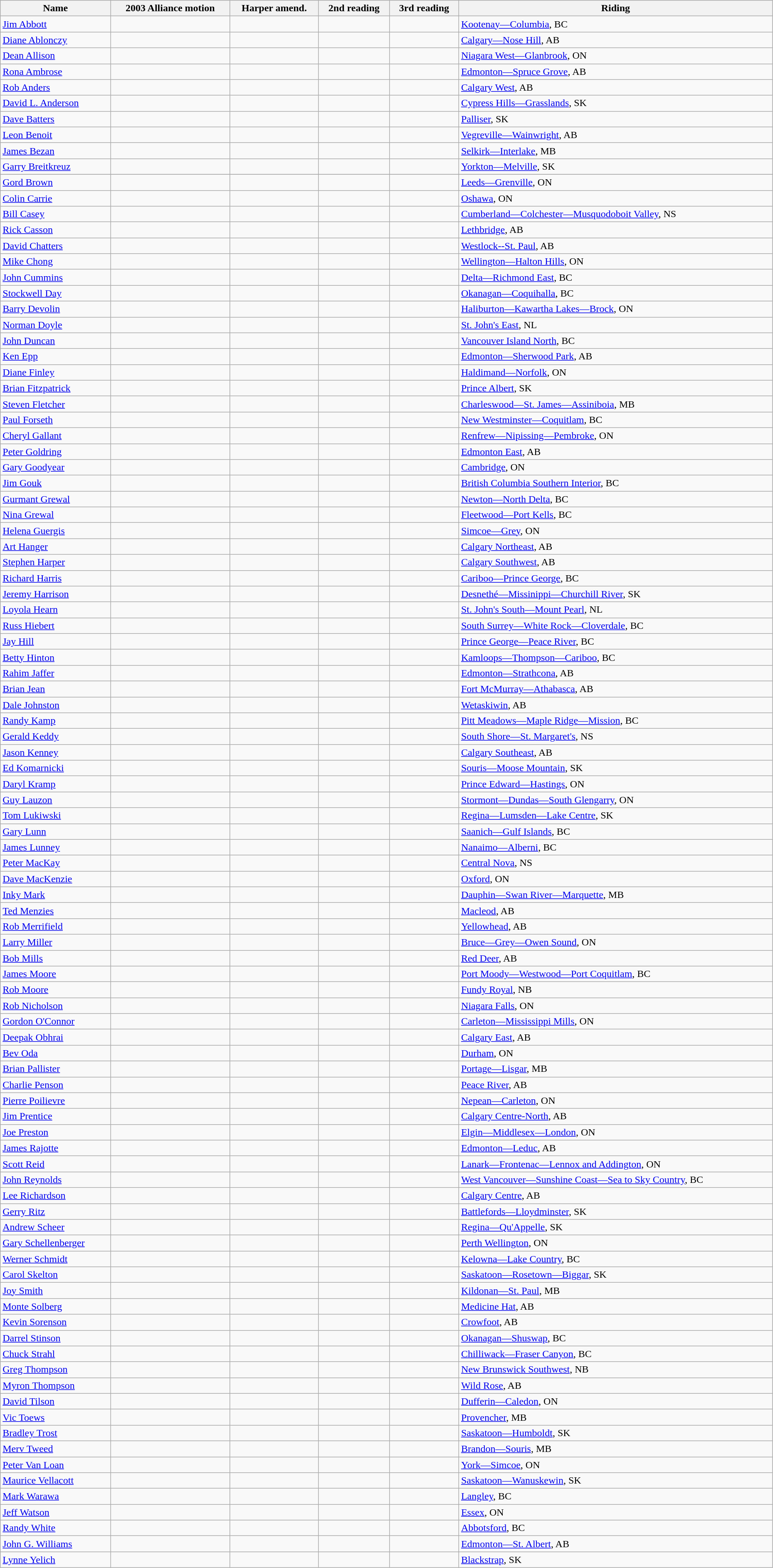<table class="wikitable" width="98%">
<tr>
<th>Name</th>
<th>2003 Alliance motion</th>
<th>Harper amend.</th>
<th>2nd reading</th>
<th>3rd reading</th>
<th>Riding</th>
</tr>
<tr>
<td><a href='#'>Jim Abbott</a></td>
<td></td>
<td></td>
<td></td>
<td></td>
<td><a href='#'>Kootenay—Columbia</a>, BC</td>
</tr>
<tr>
<td><a href='#'>Diane Ablonczy</a></td>
<td></td>
<td></td>
<td></td>
<td></td>
<td><a href='#'>Calgary—Nose Hill</a>, AB</td>
</tr>
<tr>
<td><a href='#'>Dean Allison</a></td>
<td></td>
<td></td>
<td></td>
<td></td>
<td><a href='#'>Niagara West—Glanbrook</a>, ON</td>
</tr>
<tr>
<td><a href='#'>Rona Ambrose</a></td>
<td></td>
<td></td>
<td></td>
<td></td>
<td><a href='#'>Edmonton—Spruce Grove</a>, AB</td>
</tr>
<tr>
<td><a href='#'>Rob Anders</a></td>
<td></td>
<td></td>
<td></td>
<td></td>
<td><a href='#'>Calgary West</a>, AB</td>
</tr>
<tr>
<td><a href='#'>David L. Anderson</a></td>
<td></td>
<td></td>
<td></td>
<td></td>
<td><a href='#'>Cypress Hills—Grasslands</a>, SK</td>
</tr>
<tr>
<td><a href='#'>Dave Batters</a></td>
<td></td>
<td></td>
<td></td>
<td></td>
<td><a href='#'>Palliser</a>, SK</td>
</tr>
<tr>
<td><a href='#'>Leon Benoit</a></td>
<td></td>
<td></td>
<td></td>
<td></td>
<td><a href='#'>Vegreville—Wainwright</a>, AB</td>
</tr>
<tr>
<td><a href='#'>James Bezan</a></td>
<td></td>
<td></td>
<td></td>
<td></td>
<td><a href='#'>Selkirk—Interlake</a>, MB</td>
</tr>
<tr>
<td><a href='#'>Garry Breitkreuz</a></td>
<td></td>
<td></td>
<td></td>
<td></td>
<td><a href='#'>Yorkton—Melville</a>, SK</td>
</tr>
<tr>
</tr>
<tr>
<td><a href='#'>Gord Brown</a></td>
<td></td>
<td></td>
<td></td>
<td></td>
<td><a href='#'>Leeds—Grenville</a>, ON</td>
</tr>
<tr>
<td><a href='#'>Colin Carrie</a></td>
<td></td>
<td></td>
<td></td>
<td></td>
<td><a href='#'>Oshawa</a>, ON</td>
</tr>
<tr>
<td><a href='#'>Bill Casey</a></td>
<td></td>
<td></td>
<td></td>
<td></td>
<td><a href='#'>Cumberland—Colchester—Musquodoboit Valley</a>, NS</td>
</tr>
<tr>
<td><a href='#'>Rick Casson</a></td>
<td></td>
<td></td>
<td></td>
<td></td>
<td><a href='#'>Lethbridge</a>, AB</td>
</tr>
<tr>
<td><a href='#'>David Chatters</a></td>
<td></td>
<td></td>
<td></td>
<td></td>
<td><a href='#'>Westlock--St. Paul</a>, AB</td>
</tr>
<tr>
<td><a href='#'>Mike Chong</a></td>
<td></td>
<td></td>
<td></td>
<td></td>
<td><a href='#'>Wellington—Halton Hills</a>, ON</td>
</tr>
<tr>
<td><a href='#'>John Cummins</a></td>
<td></td>
<td></td>
<td></td>
<td></td>
<td><a href='#'>Delta—Richmond East</a>, BC</td>
</tr>
<tr>
<td><a href='#'>Stockwell Day</a></td>
<td></td>
<td></td>
<td></td>
<td></td>
<td><a href='#'>Okanagan—Coquihalla</a>, BC</td>
</tr>
<tr>
<td><a href='#'>Barry Devolin</a></td>
<td></td>
<td></td>
<td></td>
<td></td>
<td><a href='#'>Haliburton—Kawartha Lakes—Brock</a>, ON</td>
</tr>
<tr>
<td><a href='#'>Norman Doyle</a></td>
<td></td>
<td></td>
<td></td>
<td></td>
<td><a href='#'>St. John's East</a>, NL</td>
</tr>
<tr>
<td><a href='#'>John Duncan</a></td>
<td></td>
<td></td>
<td></td>
<td></td>
<td><a href='#'>Vancouver Island North</a>, BC</td>
</tr>
<tr>
<td><a href='#'>Ken Epp</a></td>
<td></td>
<td></td>
<td></td>
<td></td>
<td><a href='#'>Edmonton—Sherwood Park</a>, AB</td>
</tr>
<tr>
<td><a href='#'>Diane Finley</a></td>
<td></td>
<td></td>
<td></td>
<td></td>
<td><a href='#'>Haldimand—Norfolk</a>, ON</td>
</tr>
<tr>
<td><a href='#'>Brian Fitzpatrick</a></td>
<td></td>
<td></td>
<td></td>
<td></td>
<td><a href='#'>Prince Albert</a>, SK</td>
</tr>
<tr>
<td><a href='#'>Steven Fletcher</a></td>
<td></td>
<td></td>
<td></td>
<td></td>
<td><a href='#'>Charleswood—St. James—Assiniboia</a>, MB</td>
</tr>
<tr>
<td><a href='#'>Paul Forseth</a></td>
<td></td>
<td></td>
<td></td>
<td></td>
<td><a href='#'>New Westminster—Coquitlam</a>, BC</td>
</tr>
<tr>
<td><a href='#'>Cheryl Gallant</a></td>
<td></td>
<td></td>
<td></td>
<td></td>
<td><a href='#'>Renfrew—Nipissing—Pembroke</a>, ON</td>
</tr>
<tr>
<td><a href='#'>Peter Goldring</a></td>
<td></td>
<td></td>
<td></td>
<td></td>
<td><a href='#'>Edmonton East</a>, AB</td>
</tr>
<tr>
<td><a href='#'>Gary Goodyear</a></td>
<td></td>
<td></td>
<td></td>
<td></td>
<td><a href='#'>Cambridge</a>, ON</td>
</tr>
<tr>
<td><a href='#'>Jim Gouk</a></td>
<td></td>
<td></td>
<td></td>
<td></td>
<td><a href='#'>British Columbia Southern Interior</a>, BC</td>
</tr>
<tr>
<td><a href='#'>Gurmant Grewal</a></td>
<td></td>
<td></td>
<td></td>
<td></td>
<td><a href='#'>Newton—North Delta</a>, BC</td>
</tr>
<tr>
<td><a href='#'>Nina Grewal</a></td>
<td></td>
<td></td>
<td></td>
<td></td>
<td><a href='#'>Fleetwood—Port Kells</a>, BC</td>
</tr>
<tr>
<td><a href='#'>Helena Guergis</a></td>
<td></td>
<td></td>
<td></td>
<td></td>
<td><a href='#'>Simcoe—Grey</a>, ON</td>
</tr>
<tr>
<td><a href='#'>Art Hanger</a></td>
<td></td>
<td></td>
<td></td>
<td></td>
<td><a href='#'>Calgary Northeast</a>, AB</td>
</tr>
<tr>
<td><a href='#'>Stephen Harper</a></td>
<td></td>
<td></td>
<td></td>
<td></td>
<td><a href='#'>Calgary Southwest</a>, AB</td>
</tr>
<tr>
<td><a href='#'>Richard Harris</a></td>
<td></td>
<td></td>
<td></td>
<td></td>
<td><a href='#'>Cariboo—Prince George</a>, BC</td>
</tr>
<tr>
<td><a href='#'>Jeremy Harrison</a></td>
<td></td>
<td></td>
<td></td>
<td></td>
<td><a href='#'>Desnethé—Missinippi—Churchill River</a>, SK</td>
</tr>
<tr>
<td><a href='#'>Loyola Hearn</a></td>
<td></td>
<td></td>
<td></td>
<td></td>
<td><a href='#'>St. John's South—Mount Pearl</a>, NL</td>
</tr>
<tr>
<td><a href='#'>Russ Hiebert</a></td>
<td></td>
<td></td>
<td></td>
<td></td>
<td><a href='#'>South Surrey—White Rock—Cloverdale</a>, BC</td>
</tr>
<tr>
<td><a href='#'>Jay Hill</a></td>
<td></td>
<td></td>
<td></td>
<td></td>
<td><a href='#'>Prince George—Peace River</a>, BC</td>
</tr>
<tr>
<td><a href='#'>Betty Hinton</a></td>
<td></td>
<td></td>
<td></td>
<td></td>
<td><a href='#'>Kamloops—Thompson—Cariboo</a>, BC</td>
</tr>
<tr>
<td><a href='#'>Rahim Jaffer</a></td>
<td></td>
<td></td>
<td></td>
<td></td>
<td><a href='#'>Edmonton—Strathcona</a>, AB</td>
</tr>
<tr>
<td><a href='#'>Brian Jean</a></td>
<td></td>
<td></td>
<td></td>
<td></td>
<td><a href='#'>Fort McMurray—Athabasca</a>, AB</td>
</tr>
<tr>
<td><a href='#'>Dale Johnston</a></td>
<td></td>
<td></td>
<td></td>
<td></td>
<td><a href='#'>Wetaskiwin</a>, AB</td>
</tr>
<tr>
<td><a href='#'>Randy Kamp</a></td>
<td></td>
<td></td>
<td></td>
<td></td>
<td><a href='#'>Pitt Meadows—Maple Ridge—Mission</a>, BC</td>
</tr>
<tr>
<td><a href='#'>Gerald Keddy</a></td>
<td></td>
<td></td>
<td></td>
<td></td>
<td><a href='#'>South Shore—St. Margaret's</a>, NS</td>
</tr>
<tr>
<td><a href='#'>Jason Kenney</a></td>
<td></td>
<td></td>
<td></td>
<td></td>
<td><a href='#'>Calgary Southeast</a>, AB</td>
</tr>
<tr>
<td><a href='#'>Ed Komarnicki</a></td>
<td></td>
<td></td>
<td></td>
<td></td>
<td><a href='#'>Souris—Moose Mountain</a>, SK</td>
</tr>
<tr>
<td><a href='#'>Daryl Kramp</a></td>
<td></td>
<td></td>
<td></td>
<td></td>
<td><a href='#'>Prince Edward—Hastings</a>, ON</td>
</tr>
<tr>
<td><a href='#'>Guy Lauzon</a></td>
<td></td>
<td></td>
<td></td>
<td></td>
<td><a href='#'>Stormont—Dundas—South Glengarry</a>, ON</td>
</tr>
<tr>
<td><a href='#'>Tom Lukiwski</a></td>
<td></td>
<td></td>
<td></td>
<td></td>
<td><a href='#'>Regina—Lumsden—Lake Centre</a>, SK</td>
</tr>
<tr>
<td><a href='#'>Gary Lunn</a></td>
<td></td>
<td></td>
<td></td>
<td></td>
<td><a href='#'>Saanich—Gulf Islands</a>, BC</td>
</tr>
<tr>
<td><a href='#'>James Lunney</a></td>
<td></td>
<td></td>
<td></td>
<td></td>
<td><a href='#'>Nanaimo—Alberni</a>, BC</td>
</tr>
<tr>
<td><a href='#'>Peter MacKay</a></td>
<td></td>
<td></td>
<td></td>
<td></td>
<td><a href='#'>Central Nova</a>, NS</td>
</tr>
<tr>
<td><a href='#'>Dave MacKenzie</a></td>
<td></td>
<td></td>
<td></td>
<td></td>
<td><a href='#'>Oxford</a>, ON</td>
</tr>
<tr>
<td><a href='#'>Inky Mark</a></td>
<td></td>
<td></td>
<td></td>
<td></td>
<td><a href='#'>Dauphin—Swan River—Marquette</a>, MB</td>
</tr>
<tr>
<td><a href='#'>Ted Menzies</a></td>
<td></td>
<td></td>
<td></td>
<td></td>
<td><a href='#'>Macleod</a>, AB</td>
</tr>
<tr>
<td><a href='#'>Rob Merrifield</a></td>
<td></td>
<td></td>
<td></td>
<td></td>
<td><a href='#'>Yellowhead</a>, AB</td>
</tr>
<tr>
<td><a href='#'>Larry Miller</a></td>
<td></td>
<td></td>
<td></td>
<td></td>
<td><a href='#'>Bruce—Grey—Owen Sound</a>, ON</td>
</tr>
<tr>
<td><a href='#'>Bob Mills</a></td>
<td></td>
<td></td>
<td></td>
<td></td>
<td><a href='#'>Red Deer</a>, AB</td>
</tr>
<tr>
<td><a href='#'>James Moore</a></td>
<td></td>
<td></td>
<td></td>
<td></td>
<td><a href='#'>Port Moody—Westwood—Port Coquitlam</a>, BC</td>
</tr>
<tr>
<td><a href='#'>Rob Moore</a></td>
<td></td>
<td></td>
<td></td>
<td></td>
<td><a href='#'>Fundy Royal</a>, NB</td>
</tr>
<tr>
<td><a href='#'>Rob Nicholson</a></td>
<td></td>
<td></td>
<td></td>
<td></td>
<td><a href='#'>Niagara Falls</a>, ON</td>
</tr>
<tr>
<td><a href='#'>Gordon O'Connor</a></td>
<td></td>
<td></td>
<td></td>
<td></td>
<td><a href='#'>Carleton—Mississippi Mills</a>, ON</td>
</tr>
<tr>
<td><a href='#'>Deepak Obhrai</a></td>
<td></td>
<td></td>
<td></td>
<td></td>
<td><a href='#'>Calgary East</a>, AB</td>
</tr>
<tr>
<td><a href='#'>Bev Oda</a></td>
<td></td>
<td></td>
<td></td>
<td></td>
<td><a href='#'>Durham</a>, ON</td>
</tr>
<tr>
<td><a href='#'>Brian Pallister</a></td>
<td></td>
<td></td>
<td></td>
<td></td>
<td><a href='#'>Portage—Lisgar</a>, MB</td>
</tr>
<tr>
<td><a href='#'>Charlie Penson</a></td>
<td></td>
<td></td>
<td></td>
<td></td>
<td><a href='#'>Peace River</a>, AB</td>
</tr>
<tr>
<td><a href='#'>Pierre Poilievre</a></td>
<td></td>
<td></td>
<td></td>
<td></td>
<td><a href='#'>Nepean—Carleton</a>, ON</td>
</tr>
<tr>
<td><a href='#'>Jim Prentice</a></td>
<td></td>
<td></td>
<td></td>
<td></td>
<td><a href='#'>Calgary Centre-North</a>, AB</td>
</tr>
<tr>
<td><a href='#'>Joe Preston</a></td>
<td></td>
<td></td>
<td></td>
<td></td>
<td><a href='#'>Elgin—Middlesex—London</a>, ON</td>
</tr>
<tr>
<td><a href='#'>James Rajotte</a></td>
<td></td>
<td></td>
<td></td>
<td></td>
<td><a href='#'>Edmonton—Leduc</a>, AB</td>
</tr>
<tr>
<td><a href='#'>Scott Reid</a></td>
<td></td>
<td></td>
<td></td>
<td></td>
<td><a href='#'>Lanark—Frontenac—Lennox and Addington</a>, ON</td>
</tr>
<tr>
<td><a href='#'>John Reynolds</a></td>
<td></td>
<td></td>
<td></td>
<td></td>
<td><a href='#'>West Vancouver—Sunshine Coast—Sea to Sky Country</a>, BC</td>
</tr>
<tr>
<td><a href='#'>Lee Richardson</a></td>
<td></td>
<td></td>
<td></td>
<td></td>
<td><a href='#'>Calgary Centre</a>, AB</td>
</tr>
<tr>
<td><a href='#'>Gerry Ritz</a></td>
<td></td>
<td></td>
<td></td>
<td></td>
<td><a href='#'>Battlefords—Lloydminster</a>, SK</td>
</tr>
<tr>
<td><a href='#'>Andrew Scheer</a></td>
<td></td>
<td></td>
<td></td>
<td></td>
<td><a href='#'>Regina—Qu'Appelle</a>, SK</td>
</tr>
<tr>
<td><a href='#'>Gary Schellenberger</a></td>
<td></td>
<td></td>
<td></td>
<td></td>
<td><a href='#'>Perth Wellington</a>, ON</td>
</tr>
<tr>
<td><a href='#'>Werner Schmidt</a></td>
<td></td>
<td></td>
<td></td>
<td></td>
<td><a href='#'>Kelowna—Lake Country</a>, BC</td>
</tr>
<tr>
<td><a href='#'>Carol Skelton</a></td>
<td></td>
<td></td>
<td></td>
<td></td>
<td><a href='#'>Saskatoon—Rosetown—Biggar</a>, SK</td>
</tr>
<tr>
<td><a href='#'>Joy Smith</a></td>
<td></td>
<td></td>
<td></td>
<td></td>
<td><a href='#'>Kildonan—St. Paul</a>, MB</td>
</tr>
<tr>
<td><a href='#'>Monte Solberg</a></td>
<td></td>
<td></td>
<td></td>
<td></td>
<td><a href='#'>Medicine Hat</a>, AB</td>
</tr>
<tr>
<td><a href='#'>Kevin Sorenson</a></td>
<td></td>
<td></td>
<td></td>
<td></td>
<td><a href='#'>Crowfoot</a>, AB</td>
</tr>
<tr>
<td><a href='#'>Darrel Stinson</a></td>
<td></td>
<td></td>
<td></td>
<td></td>
<td><a href='#'>Okanagan—Shuswap</a>, BC</td>
</tr>
<tr>
<td><a href='#'>Chuck Strahl</a></td>
<td></td>
<td></td>
<td></td>
<td></td>
<td><a href='#'>Chilliwack—Fraser Canyon</a>, BC</td>
</tr>
<tr>
<td><a href='#'>Greg Thompson</a></td>
<td></td>
<td></td>
<td></td>
<td></td>
<td><a href='#'>New Brunswick Southwest</a>, NB</td>
</tr>
<tr>
<td><a href='#'>Myron Thompson</a></td>
<td></td>
<td></td>
<td></td>
<td></td>
<td><a href='#'>Wild Rose</a>, AB</td>
</tr>
<tr>
<td><a href='#'>David Tilson</a></td>
<td></td>
<td></td>
<td></td>
<td></td>
<td><a href='#'>Dufferin—Caledon</a>, ON</td>
</tr>
<tr>
<td><a href='#'>Vic Toews</a></td>
<td></td>
<td></td>
<td></td>
<td></td>
<td><a href='#'>Provencher</a>, MB</td>
</tr>
<tr>
<td><a href='#'>Bradley Trost</a></td>
<td></td>
<td></td>
<td></td>
<td></td>
<td><a href='#'>Saskatoon—Humboldt</a>, SK</td>
</tr>
<tr>
<td><a href='#'>Merv Tweed</a></td>
<td></td>
<td></td>
<td></td>
<td></td>
<td><a href='#'>Brandon—Souris</a>, MB</td>
</tr>
<tr>
<td><a href='#'>Peter Van Loan</a></td>
<td></td>
<td></td>
<td></td>
<td></td>
<td><a href='#'>York—Simcoe</a>, ON</td>
</tr>
<tr>
<td><a href='#'>Maurice Vellacott</a></td>
<td></td>
<td></td>
<td></td>
<td></td>
<td><a href='#'>Saskatoon—Wanuskewin</a>, SK</td>
</tr>
<tr>
<td><a href='#'>Mark Warawa</a></td>
<td></td>
<td></td>
<td></td>
<td></td>
<td><a href='#'>Langley</a>, BC</td>
</tr>
<tr>
<td><a href='#'>Jeff Watson</a></td>
<td></td>
<td></td>
<td></td>
<td></td>
<td><a href='#'>Essex</a>, ON</td>
</tr>
<tr>
<td><a href='#'>Randy White</a></td>
<td></td>
<td></td>
<td></td>
<td></td>
<td><a href='#'>Abbotsford</a>, BC</td>
</tr>
<tr>
<td><a href='#'>John G. Williams</a></td>
<td></td>
<td></td>
<td></td>
<td></td>
<td><a href='#'>Edmonton—St. Albert</a>, AB</td>
</tr>
<tr>
<td><a href='#'>Lynne Yelich</a></td>
<td></td>
<td></td>
<td></td>
<td></td>
<td><a href='#'>Blackstrap</a>, SK</td>
</tr>
</table>
